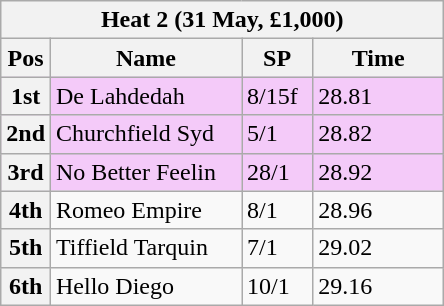<table class="wikitable">
<tr>
<th colspan="6">Heat 2 (31 May, £1,000)</th>
</tr>
<tr>
<th width=20>Pos</th>
<th width=120>Name</th>
<th width=40>SP</th>
<th width=80>Time</th>
</tr>
<tr style="background: #f4caf9;">
<th>1st</th>
<td>De Lahdedah</td>
<td>8/15f</td>
<td>28.81</td>
</tr>
<tr style="background: #f4caf9;">
<th>2nd</th>
<td>Churchfield Syd</td>
<td>5/1</td>
<td>28.82</td>
</tr>
<tr style="background: #f4caf9;">
<th>3rd</th>
<td>No Better Feelin</td>
<td>28/1</td>
<td>28.92</td>
</tr>
<tr>
<th>4th</th>
<td>Romeo Empire</td>
<td>8/1</td>
<td>28.96</td>
</tr>
<tr>
<th>5th</th>
<td>Tiffield Tarquin</td>
<td>7/1</td>
<td>29.02</td>
</tr>
<tr>
<th>6th</th>
<td>Hello Diego</td>
<td>10/1</td>
<td>29.16</td>
</tr>
</table>
